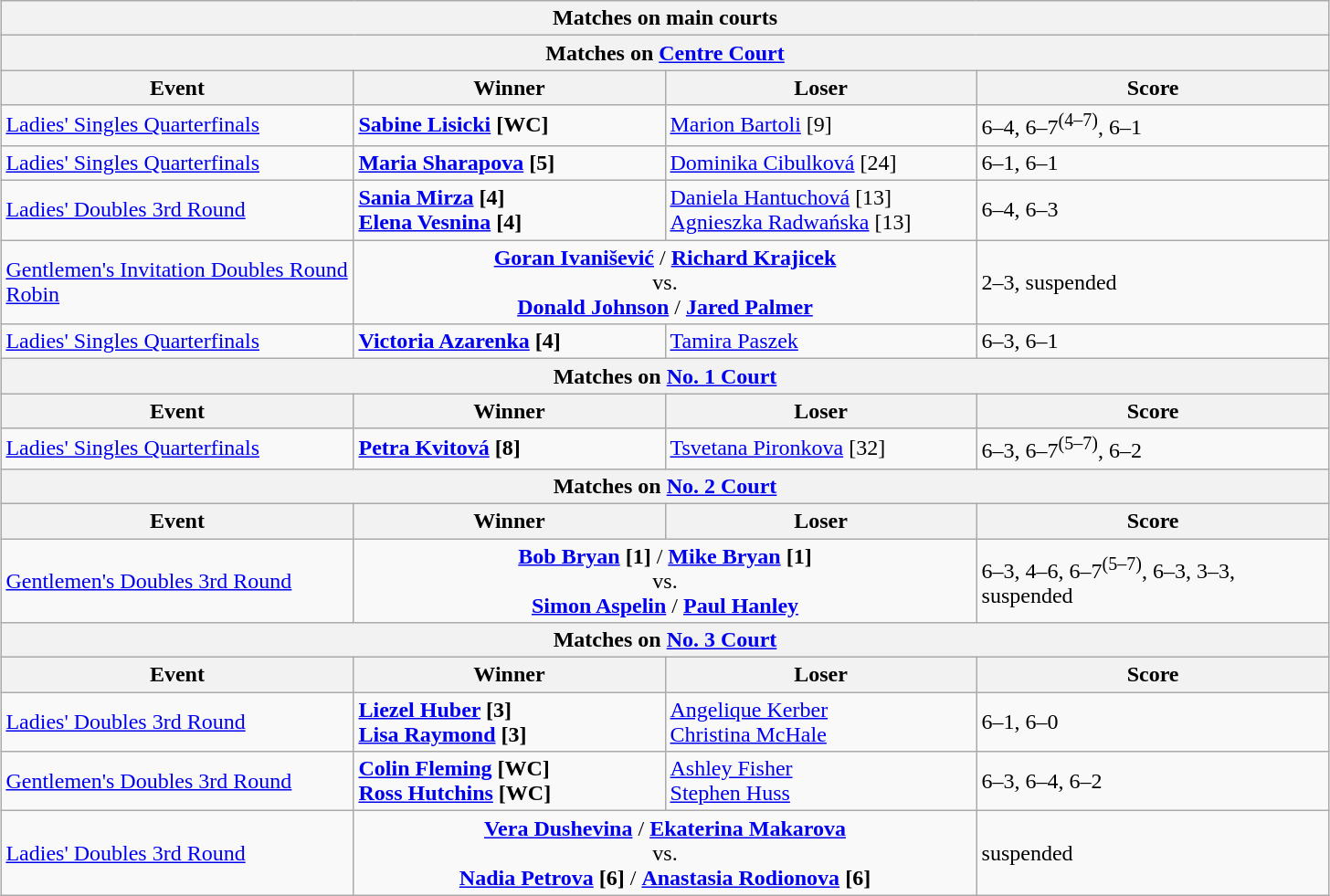<table class="wikitable collapsible uncollapsed" style="margin:auto;">
<tr>
<th colspan="4" style="white-space:nowrap;">Matches on main courts</th>
</tr>
<tr>
<th colspan="4">Matches on <a href='#'>Centre Court</a></th>
</tr>
<tr>
<th width=220>Event</th>
<th width=220>Winner</th>
<th width=220>Loser</th>
<th width=250>Score</th>
</tr>
<tr>
<td><a href='#'>Ladies' Singles Quarterfinals</a></td>
<td> <strong><a href='#'>Sabine Lisicki</a> [WC]</strong></td>
<td> <a href='#'>Marion Bartoli</a> [9]</td>
<td>6–4, 6–7<sup>(4–7)</sup>, 6–1</td>
</tr>
<tr>
<td><a href='#'>Ladies' Singles Quarterfinals</a></td>
<td> <strong><a href='#'>Maria Sharapova</a> [5]</strong></td>
<td> <a href='#'>Dominika Cibulková</a> [24]</td>
<td>6–1, 6–1</td>
</tr>
<tr>
<td><a href='#'>Ladies' Doubles 3rd Round</a></td>
<td> <strong><a href='#'>Sania Mirza</a> [4]</strong><br> <strong><a href='#'>Elena Vesnina</a> [4]</strong></td>
<td> <a href='#'>Daniela Hantuchová</a> [13]<br> <a href='#'>Agnieszka Radwańska</a> [13]</td>
<td>6–4, 6–3</td>
</tr>
<tr>
<td><a href='#'>Gentlemen's Invitation Doubles Round Robin</a></td>
<td colspan="2" style="text-align:center;"> <strong><a href='#'>Goran Ivanišević</a></strong> /  <strong><a href='#'>Richard Krajicek</a></strong><br>vs.<br> <strong><a href='#'>Donald Johnson</a></strong> /  <strong><a href='#'>Jared Palmer</a></strong></td>
<td>2–3, suspended</td>
</tr>
<tr>
<td><a href='#'>Ladies' Singles Quarterfinals</a></td>
<td> <strong><a href='#'>Victoria Azarenka</a> [4]</strong></td>
<td> <a href='#'>Tamira Paszek</a></td>
<td>6–3, 6–1</td>
</tr>
<tr>
<th colspan="4">Matches on <a href='#'>No. 1 Court</a></th>
</tr>
<tr>
<th width=220>Event</th>
<th width=220>Winner</th>
<th width=220>Loser</th>
<th width=250>Score</th>
</tr>
<tr>
<td><a href='#'>Ladies' Singles Quarterfinals</a></td>
<td> <strong><a href='#'>Petra Kvitová</a> [8]</strong></td>
<td> <a href='#'>Tsvetana Pironkova</a> [32]</td>
<td>6–3, 6–7<sup>(5–7)</sup>, 6–2</td>
</tr>
<tr>
<th colspan="4">Matches on <a href='#'>No. 2 Court</a></th>
</tr>
<tr>
<th width=220>Event</th>
<th width=220>Winner</th>
<th width=220>Loser</th>
<th width=250>Score</th>
</tr>
<tr>
<td><a href='#'>Gentlemen's Doubles 3rd Round</a></td>
<td colspan="2" style="text-align:center;"> <strong><a href='#'>Bob Bryan</a> [1]</strong> /  <strong><a href='#'>Mike Bryan</a> [1]</strong><br>vs.<br> <strong><a href='#'>Simon Aspelin</a></strong> /  <strong><a href='#'>Paul Hanley</a></strong></td>
<td>6–3, 4–6, 6–7<sup>(5–7)</sup>, 6–3, 3–3, suspended</td>
</tr>
<tr>
<th colspan="4">Matches on <a href='#'>No. 3 Court</a></th>
</tr>
<tr>
<th width=250>Event</th>
<th width=220>Winner</th>
<th width=220>Loser</th>
<th width=220>Score</th>
</tr>
<tr>
<td><a href='#'>Ladies' Doubles 3rd Round</a></td>
<td> <strong><a href='#'>Liezel Huber</a> [3]</strong><br> <strong><a href='#'>Lisa Raymond</a> [3]</strong></td>
<td> <a href='#'>Angelique Kerber</a><br> <a href='#'>Christina McHale</a></td>
<td>6–1, 6–0</td>
</tr>
<tr>
<td><a href='#'>Gentlemen's Doubles 3rd Round</a></td>
<td> <strong><a href='#'>Colin Fleming</a> [WC]</strong><br> <strong><a href='#'>Ross Hutchins</a> [WC]</strong></td>
<td> <a href='#'>Ashley Fisher</a><br> <a href='#'>Stephen Huss</a></td>
<td>6–3, 6–4, 6–2</td>
</tr>
<tr>
<td><a href='#'>Ladies' Doubles 3rd Round</a></td>
<td colspan="2" style="text-align:center;"> <strong><a href='#'>Vera Dushevina</a></strong> /  <strong><a href='#'>Ekaterina Makarova</a></strong><br>vs.<br> <strong><a href='#'>Nadia Petrova</a> [6]</strong> /  <strong><a href='#'>Anastasia Rodionova</a> [6]</strong></td>
<td>suspended</td>
</tr>
</table>
